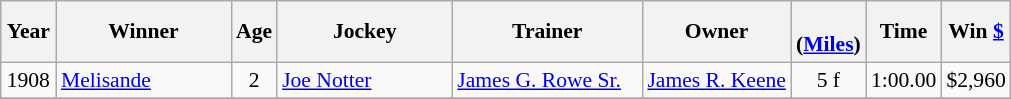<table class="wikitable sortable" style="font-size:90%">
<tr>
<th style="width:30px">Year</th>
<th style="width:110px">Winner</th>
<th style="width:20px">Age</th>
<th style="width:110px">Jockey</th>
<th style="width:120px">Trainer</th>
<th>Owner<br></th>
<th style="width:25px"><br> <span>(<a href='#'>Miles</a>)</span></th>
<th style="width:25px">Time</th>
<th style="width:35px">Win <a href='#'>$</a></th>
</tr>
<tr>
<td align=center>1908</td>
<td><a href='#'>Melisande</a></td>
<td align=center>2</td>
<td><a href='#'>Joe Notter</a></td>
<td><a href='#'>James G. Rowe Sr.</a></td>
<td><a href='#'>James R. Keene</a></td>
<td align=center>5 f</td>
<td align=center>1:00.00</td>
<td>$2,960</td>
</tr>
<tr>
</tr>
</table>
